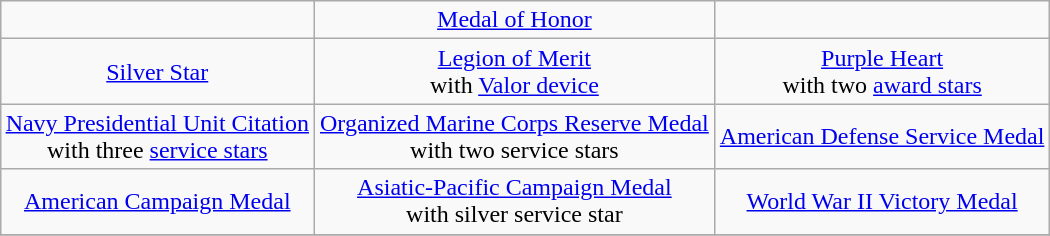<table class="wikitable" style="margin:1em auto; text-align:center;">
<tr>
<td></td>
<td><a href='#'>Medal of Honor</a></td>
<td></td>
</tr>
<tr>
<td><a href='#'>Silver Star</a></td>
<td><a href='#'>Legion of Merit</a><br>with <a href='#'>Valor device</a></td>
<td><a href='#'>Purple Heart</a><br>with two <a href='#'>award stars</a></td>
</tr>
<tr>
<td><a href='#'>Navy Presidential Unit Citation</a> <br>with three <a href='#'>service stars</a></td>
<td><a href='#'>Organized Marine Corps Reserve Medal</a> <br>with two service stars</td>
<td><a href='#'>American Defense Service Medal</a></td>
</tr>
<tr>
<td><a href='#'>American Campaign Medal</a></td>
<td><a href='#'>Asiatic-Pacific Campaign Medal</a> <br>with silver service star</td>
<td><a href='#'>World War II Victory Medal</a></td>
</tr>
<tr>
</tr>
</table>
